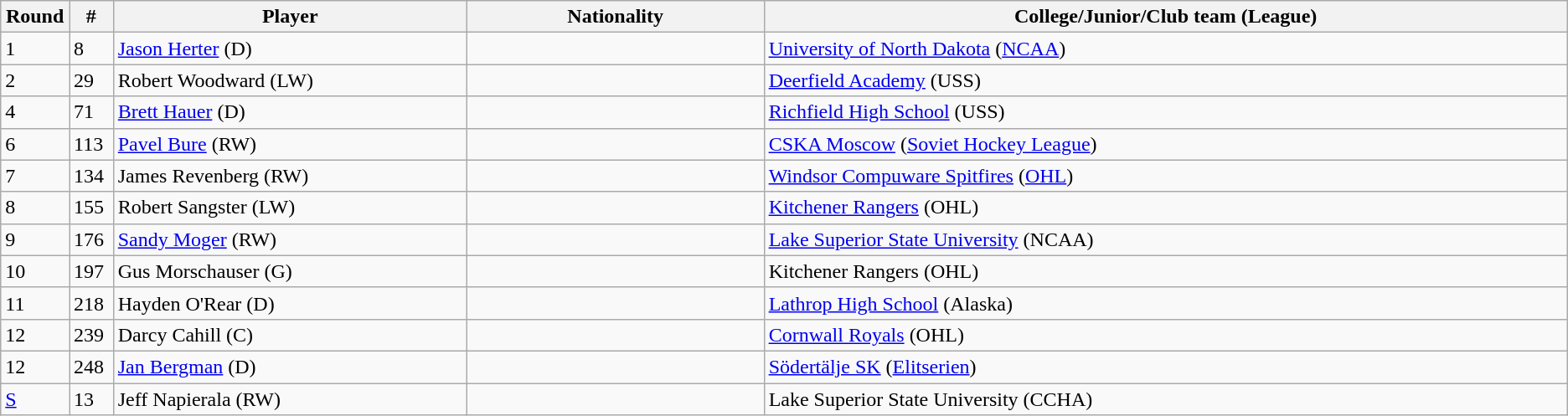<table class="wikitable">
<tr>
<th bgcolor="#DDDDFF" width="2.75%">Round</th>
<th bgcolor="#DDDDFF" width="2.75%">#</th>
<th bgcolor="#DDDDFF" width="22.0%">Player</th>
<th bgcolor="#DDDDFF" width="18.5%">Nationality</th>
<th bgcolor="#DDDDFF" width="50.0%">College/Junior/Club team (League)</th>
</tr>
<tr>
<td>1</td>
<td>8</td>
<td><a href='#'>Jason Herter</a>  (D)</td>
<td></td>
<td><a href='#'>University of North Dakota</a>  (<a href='#'>NCAA</a>)</td>
</tr>
<tr>
<td>2</td>
<td>29</td>
<td>Robert Woodward  (LW)</td>
<td></td>
<td><a href='#'>Deerfield Academy</a> (USS)</td>
</tr>
<tr>
<td>4</td>
<td>71</td>
<td><a href='#'>Brett Hauer</a>  (D)</td>
<td></td>
<td><a href='#'>Richfield High School</a> (USS)</td>
</tr>
<tr>
<td>6</td>
<td>113</td>
<td><a href='#'>Pavel Bure</a>  (RW)</td>
<td></td>
<td><a href='#'>CSKA Moscow</a> (<a href='#'>Soviet Hockey League</a>)</td>
</tr>
<tr>
<td>7</td>
<td>134</td>
<td>James Revenberg  (RW)</td>
<td></td>
<td><a href='#'>Windsor Compuware Spitfires</a> (<a href='#'>OHL</a>)</td>
</tr>
<tr>
<td>8</td>
<td>155</td>
<td>Robert Sangster  (LW)</td>
<td></td>
<td><a href='#'>Kitchener Rangers</a> (OHL)</td>
</tr>
<tr>
<td>9</td>
<td>176</td>
<td><a href='#'>Sandy Moger</a>  (RW)</td>
<td></td>
<td><a href='#'>Lake Superior State University</a> (NCAA)</td>
</tr>
<tr>
<td>10</td>
<td>197</td>
<td>Gus Morschauser  (G)</td>
<td></td>
<td>Kitchener Rangers (OHL)</td>
</tr>
<tr>
<td>11</td>
<td>218</td>
<td>Hayden O'Rear  (D)</td>
<td></td>
<td><a href='#'>Lathrop High School</a> (Alaska)</td>
</tr>
<tr>
<td>12</td>
<td>239</td>
<td>Darcy Cahill  (C)</td>
<td></td>
<td><a href='#'>Cornwall Royals</a> (OHL)</td>
</tr>
<tr>
<td>12</td>
<td>248</td>
<td><a href='#'>Jan Bergman</a>  (D)</td>
<td></td>
<td><a href='#'>Södertälje SK</a> (<a href='#'>Elitserien</a>)</td>
</tr>
<tr>
<td><a href='#'>S</a></td>
<td>13</td>
<td>Jeff Napierala (RW)</td>
<td></td>
<td>Lake Superior State University (CCHA)</td>
</tr>
</table>
